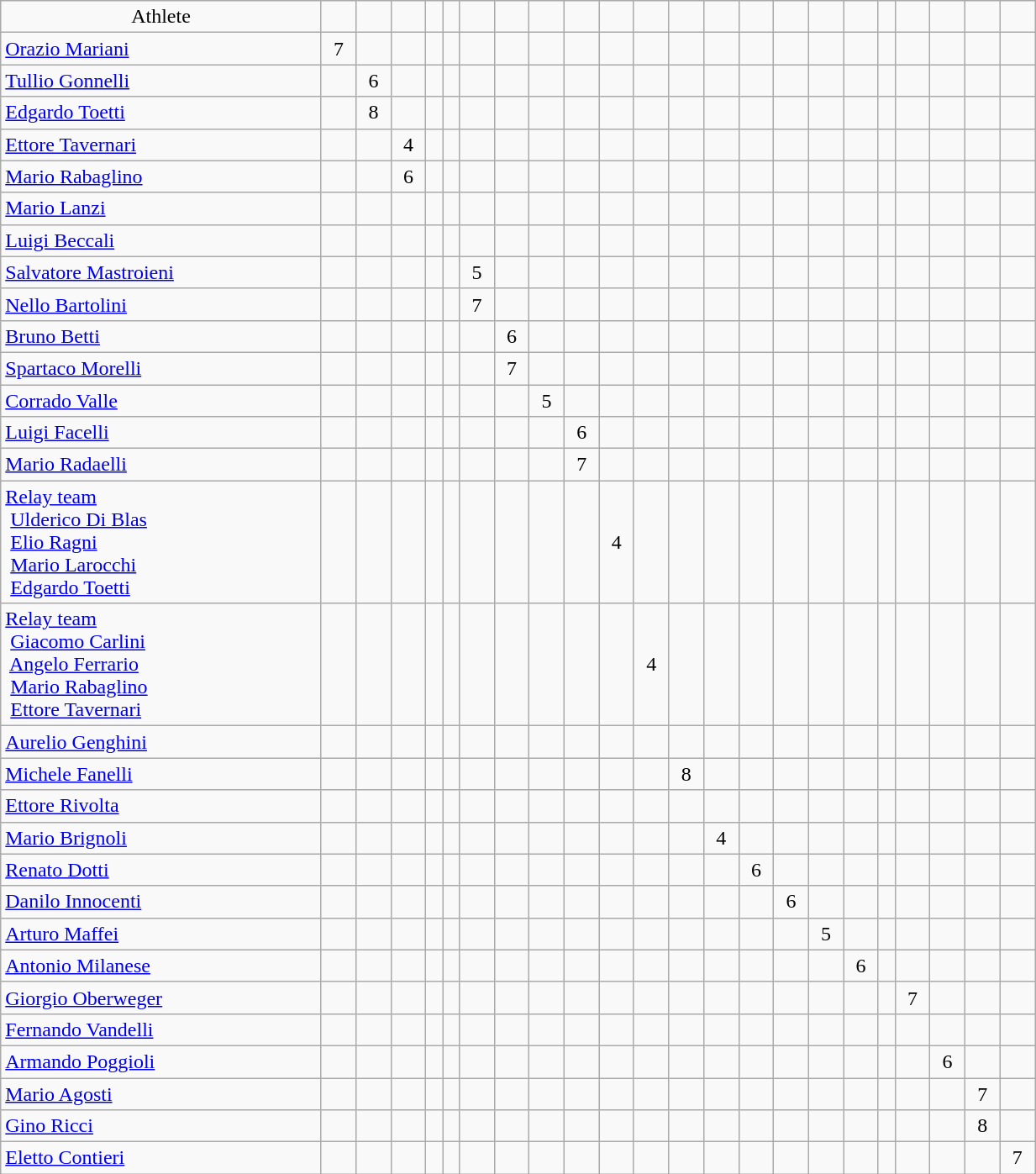<table class="wikitable" style="text-align: center; font-size:100%" width="65%">
<tr>
<td>Athlete</td>
<td></td>
<td></td>
<td></td>
<td></td>
<td></td>
<td></td>
<td></td>
<td></td>
<td></td>
<td></td>
<td></td>
<td></td>
<td></td>
<td></td>
<td></td>
<td></td>
<td></td>
<td></td>
<td></td>
<td></td>
<td></td>
<td></td>
</tr>
<tr>
<td align=left><a href='#'>Orazio Mariani</a></td>
<td>7</td>
<td></td>
<td></td>
<td></td>
<td></td>
<td></td>
<td></td>
<td></td>
<td></td>
<td></td>
<td></td>
<td></td>
<td></td>
<td></td>
<td></td>
<td></td>
<td></td>
<td></td>
<td></td>
<td></td>
<td></td>
<td></td>
</tr>
<tr>
<td align=left><a href='#'>Tullio Gonnelli</a></td>
<td></td>
<td>6</td>
<td></td>
<td></td>
<td></td>
<td></td>
<td></td>
<td></td>
<td></td>
<td></td>
<td></td>
<td></td>
<td></td>
<td></td>
<td></td>
<td></td>
<td></td>
<td></td>
<td></td>
<td></td>
<td></td>
<td></td>
</tr>
<tr>
<td align=left><a href='#'>Edgardo Toetti</a></td>
<td></td>
<td>8</td>
<td></td>
<td></td>
<td></td>
<td></td>
<td></td>
<td></td>
<td></td>
<td></td>
<td></td>
<td></td>
<td></td>
<td></td>
<td></td>
<td></td>
<td></td>
<td></td>
<td></td>
<td></td>
<td></td>
<td></td>
</tr>
<tr>
<td align=left><a href='#'>Ettore Tavernari</a></td>
<td></td>
<td></td>
<td>4</td>
<td></td>
<td></td>
<td></td>
<td></td>
<td></td>
<td></td>
<td></td>
<td></td>
<td></td>
<td></td>
<td></td>
<td></td>
<td></td>
<td></td>
<td></td>
<td></td>
<td></td>
<td></td>
<td></td>
</tr>
<tr>
<td align=left><a href='#'>Mario Rabaglino</a></td>
<td></td>
<td></td>
<td>6</td>
<td></td>
<td></td>
<td></td>
<td></td>
<td></td>
<td></td>
<td></td>
<td></td>
<td></td>
<td></td>
<td></td>
<td></td>
<td></td>
<td></td>
<td></td>
<td></td>
<td></td>
<td></td>
<td></td>
</tr>
<tr>
<td align=left><a href='#'>Mario Lanzi</a></td>
<td></td>
<td></td>
<td></td>
<td></td>
<td></td>
<td></td>
<td></td>
<td></td>
<td></td>
<td></td>
<td></td>
<td></td>
<td></td>
<td></td>
<td></td>
<td></td>
<td></td>
<td></td>
<td></td>
<td></td>
<td></td>
<td></td>
</tr>
<tr>
<td align=left><a href='#'>Luigi Beccali</a></td>
<td></td>
<td></td>
<td></td>
<td></td>
<td></td>
<td></td>
<td></td>
<td></td>
<td></td>
<td></td>
<td></td>
<td></td>
<td></td>
<td></td>
<td></td>
<td></td>
<td></td>
<td></td>
<td></td>
<td></td>
<td></td>
<td></td>
</tr>
<tr>
<td align=left><a href='#'>Salvatore Mastroieni</a></td>
<td></td>
<td></td>
<td></td>
<td></td>
<td></td>
<td>5</td>
<td></td>
<td></td>
<td></td>
<td></td>
<td></td>
<td></td>
<td></td>
<td></td>
<td></td>
<td></td>
<td></td>
<td></td>
<td></td>
<td></td>
<td></td>
<td></td>
</tr>
<tr>
<td align=left><a href='#'>Nello Bartolini</a></td>
<td></td>
<td></td>
<td></td>
<td></td>
<td></td>
<td>7</td>
<td></td>
<td></td>
<td></td>
<td></td>
<td></td>
<td></td>
<td></td>
<td></td>
<td></td>
<td></td>
<td></td>
<td></td>
<td></td>
<td></td>
<td></td>
<td></td>
</tr>
<tr>
<td align=left><a href='#'>Bruno Betti</a></td>
<td></td>
<td></td>
<td></td>
<td></td>
<td></td>
<td></td>
<td>6</td>
<td></td>
<td></td>
<td></td>
<td></td>
<td></td>
<td></td>
<td></td>
<td></td>
<td></td>
<td></td>
<td></td>
<td></td>
<td></td>
<td></td>
<td></td>
</tr>
<tr>
<td align=left><a href='#'>Spartaco Morelli</a></td>
<td></td>
<td></td>
<td></td>
<td></td>
<td></td>
<td></td>
<td>7</td>
<td></td>
<td></td>
<td></td>
<td></td>
<td></td>
<td></td>
<td></td>
<td></td>
<td></td>
<td></td>
<td></td>
<td></td>
<td></td>
<td></td>
<td></td>
</tr>
<tr>
<td align=left><a href='#'>Corrado Valle</a></td>
<td></td>
<td></td>
<td></td>
<td></td>
<td></td>
<td></td>
<td></td>
<td>5</td>
<td></td>
<td></td>
<td></td>
<td></td>
<td></td>
<td></td>
<td></td>
<td></td>
<td></td>
<td></td>
<td></td>
<td></td>
<td></td>
<td></td>
</tr>
<tr>
<td align=left><a href='#'>Luigi Facelli</a></td>
<td></td>
<td></td>
<td></td>
<td></td>
<td></td>
<td></td>
<td></td>
<td></td>
<td>6</td>
<td></td>
<td></td>
<td></td>
<td></td>
<td></td>
<td></td>
<td></td>
<td></td>
<td></td>
<td></td>
<td></td>
<td></td>
<td></td>
</tr>
<tr>
<td align=left><a href='#'>Mario Radaelli</a></td>
<td></td>
<td></td>
<td></td>
<td></td>
<td></td>
<td></td>
<td></td>
<td></td>
<td>7</td>
<td></td>
<td></td>
<td></td>
<td></td>
<td></td>
<td></td>
<td></td>
<td></td>
<td></td>
<td></td>
<td></td>
<td></td>
<td></td>
</tr>
<tr>
<td align=left><a href='#'>Relay team</a><br> <a href='#'>Ulderico Di Blas</a><br> <a href='#'>Elio Ragni</a><br> <a href='#'>Mario Larocchi</a><br> <a href='#'>Edgardo Toetti</a></td>
<td></td>
<td></td>
<td></td>
<td></td>
<td></td>
<td></td>
<td></td>
<td></td>
<td></td>
<td>4</td>
<td></td>
<td></td>
<td></td>
<td></td>
<td></td>
<td></td>
<td></td>
<td></td>
<td></td>
<td></td>
<td></td>
<td></td>
</tr>
<tr>
<td align=left><a href='#'>Relay team</a><br> <a href='#'>Giacomo Carlini</a><br> <a href='#'>Angelo Ferrario</a><br> <a href='#'>Mario Rabaglino</a><br> <a href='#'>Ettore Tavernari</a></td>
<td></td>
<td></td>
<td></td>
<td></td>
<td></td>
<td></td>
<td></td>
<td></td>
<td></td>
<td></td>
<td>4</td>
<td></td>
<td></td>
<td></td>
<td></td>
<td></td>
<td></td>
<td></td>
<td></td>
<td></td>
<td></td>
<td></td>
</tr>
<tr>
<td align=left><a href='#'>Aurelio Genghini</a></td>
<td></td>
<td></td>
<td></td>
<td></td>
<td></td>
<td></td>
<td></td>
<td></td>
<td></td>
<td></td>
<td></td>
<td></td>
<td></td>
<td></td>
<td></td>
<td></td>
<td></td>
<td></td>
<td></td>
<td></td>
<td></td>
<td></td>
</tr>
<tr>
<td align=left><a href='#'>Michele Fanelli</a></td>
<td></td>
<td></td>
<td></td>
<td></td>
<td></td>
<td></td>
<td></td>
<td></td>
<td></td>
<td></td>
<td></td>
<td>8</td>
<td></td>
<td></td>
<td></td>
<td></td>
<td></td>
<td></td>
<td></td>
<td></td>
<td></td>
<td></td>
</tr>
<tr>
<td align=left><a href='#'>Ettore Rivolta</a></td>
<td></td>
<td></td>
<td></td>
<td></td>
<td></td>
<td></td>
<td></td>
<td></td>
<td></td>
<td></td>
<td></td>
<td></td>
<td></td>
<td></td>
<td></td>
<td></td>
<td></td>
<td></td>
<td></td>
<td></td>
<td></td>
<td></td>
</tr>
<tr>
<td align=left><a href='#'>Mario Brignoli</a></td>
<td></td>
<td></td>
<td></td>
<td></td>
<td></td>
<td></td>
<td></td>
<td></td>
<td></td>
<td></td>
<td></td>
<td></td>
<td>4</td>
<td></td>
<td></td>
<td></td>
<td></td>
<td></td>
<td></td>
<td></td>
<td></td>
<td></td>
</tr>
<tr>
<td align=left><a href='#'>Renato Dotti</a></td>
<td></td>
<td></td>
<td></td>
<td></td>
<td></td>
<td></td>
<td></td>
<td></td>
<td></td>
<td></td>
<td></td>
<td></td>
<td></td>
<td>6</td>
<td></td>
<td></td>
<td></td>
<td></td>
<td></td>
<td></td>
<td></td>
<td></td>
</tr>
<tr>
<td align=left><a href='#'>Danilo Innocenti</a></td>
<td></td>
<td></td>
<td></td>
<td></td>
<td></td>
<td></td>
<td></td>
<td></td>
<td></td>
<td></td>
<td></td>
<td></td>
<td></td>
<td></td>
<td>6</td>
<td></td>
<td></td>
<td></td>
<td></td>
<td></td>
<td></td>
<td></td>
</tr>
<tr>
<td align=left><a href='#'>Arturo Maffei</a></td>
<td></td>
<td></td>
<td></td>
<td></td>
<td></td>
<td></td>
<td></td>
<td></td>
<td></td>
<td></td>
<td></td>
<td></td>
<td></td>
<td></td>
<td></td>
<td>5</td>
<td></td>
<td></td>
<td></td>
<td></td>
<td></td>
<td></td>
</tr>
<tr>
<td align=left><a href='#'>Antonio Milanese</a></td>
<td></td>
<td></td>
<td></td>
<td></td>
<td></td>
<td></td>
<td></td>
<td></td>
<td></td>
<td></td>
<td></td>
<td></td>
<td></td>
<td></td>
<td></td>
<td></td>
<td>6</td>
<td></td>
<td></td>
<td></td>
<td></td>
<td></td>
</tr>
<tr>
<td align=left><a href='#'>Giorgio Oberweger</a></td>
<td></td>
<td></td>
<td></td>
<td></td>
<td></td>
<td></td>
<td></td>
<td></td>
<td></td>
<td></td>
<td></td>
<td></td>
<td></td>
<td></td>
<td></td>
<td></td>
<td></td>
<td></td>
<td>7</td>
<td></td>
<td></td>
<td></td>
</tr>
<tr>
<td align=left><a href='#'>Fernando Vandelli</a></td>
<td></td>
<td></td>
<td></td>
<td></td>
<td></td>
<td></td>
<td></td>
<td></td>
<td></td>
<td></td>
<td></td>
<td></td>
<td></td>
<td></td>
<td></td>
<td></td>
<td></td>
<td></td>
<td></td>
<td></td>
<td></td>
<td></td>
</tr>
<tr>
<td align=left><a href='#'>Armando Poggioli</a></td>
<td></td>
<td></td>
<td></td>
<td></td>
<td></td>
<td></td>
<td></td>
<td></td>
<td></td>
<td></td>
<td></td>
<td></td>
<td></td>
<td></td>
<td></td>
<td></td>
<td></td>
<td></td>
<td></td>
<td>6</td>
<td></td>
<td></td>
</tr>
<tr>
<td align=left><a href='#'>Mario Agosti</a></td>
<td></td>
<td></td>
<td></td>
<td></td>
<td></td>
<td></td>
<td></td>
<td></td>
<td></td>
<td></td>
<td></td>
<td></td>
<td></td>
<td></td>
<td></td>
<td></td>
<td></td>
<td></td>
<td></td>
<td></td>
<td>7</td>
<td></td>
</tr>
<tr>
<td align=left><a href='#'>Gino Ricci</a></td>
<td></td>
<td></td>
<td></td>
<td></td>
<td></td>
<td></td>
<td></td>
<td></td>
<td></td>
<td></td>
<td></td>
<td></td>
<td></td>
<td></td>
<td></td>
<td></td>
<td></td>
<td></td>
<td></td>
<td></td>
<td>8</td>
<td></td>
</tr>
<tr>
<td align=left><a href='#'>Eletto Contieri</a></td>
<td></td>
<td></td>
<td></td>
<td></td>
<td></td>
<td></td>
<td></td>
<td></td>
<td></td>
<td></td>
<td></td>
<td></td>
<td></td>
<td></td>
<td></td>
<td></td>
<td></td>
<td></td>
<td></td>
<td></td>
<td></td>
<td>7</td>
</tr>
</table>
